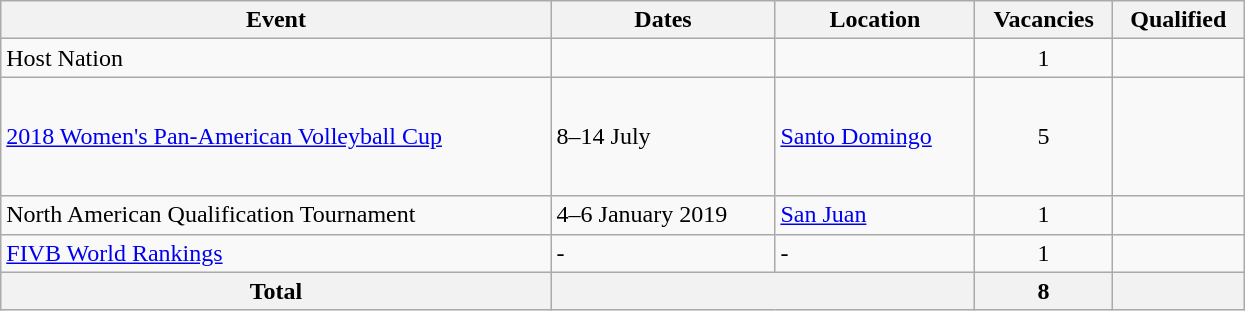<table class="wikitable" width=830>
<tr>
<th>Event</th>
<th>Dates</th>
<th>Location</th>
<th>Vacancies</th>
<th>Qualified</th>
</tr>
<tr>
<td>Host Nation</td>
<td></td>
<td></td>
<td align=center>1</td>
<td></td>
</tr>
<tr>
<td><a href='#'>2018 Women's Pan-American Volleyball Cup</a></td>
<td>8–14 July</td>
<td> <a href='#'>Santo Domingo</a></td>
<td align=center>5</td>
<td><br><br><br><br></td>
</tr>
<tr>
<td>North American Qualification Tournament</td>
<td>4–6 January 2019</td>
<td> <a href='#'>San Juan</a></td>
<td align=center>1</td>
<td></td>
</tr>
<tr>
<td><a href='#'>FIVB World Rankings</a></td>
<td>-</td>
<td>-</td>
<td align=center>1</td>
<td></td>
</tr>
<tr>
<th>Total</th>
<th colspan="2"></th>
<th>8</th>
<th></th>
</tr>
</table>
